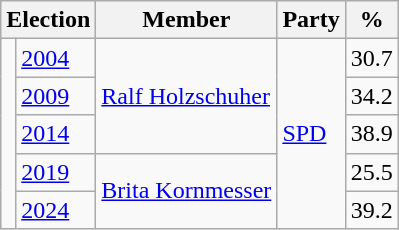<table class=wikitable>
<tr>
<th colspan=2>Election</th>
<th>Member</th>
<th>Party</th>
<th>%</th>
</tr>
<tr>
<td rowspan=5 bgcolor=></td>
<td><a href='#'>2004</a></td>
<td rowspan=3><a href='#'>Ralf Holzschuher</a></td>
<td rowspan=5><a href='#'>SPD</a></td>
<td align=right>30.7</td>
</tr>
<tr>
<td><a href='#'>2009</a></td>
<td align=right>34.2</td>
</tr>
<tr>
<td><a href='#'>2014</a></td>
<td align=right>38.9</td>
</tr>
<tr>
<td><a href='#'>2019</a></td>
<td rowspan=2><a href='#'>Brita Kornmesser</a></td>
<td align=right>25.5</td>
</tr>
<tr>
<td><a href='#'>2024</a></td>
<td align=right>39.2</td>
</tr>
</table>
